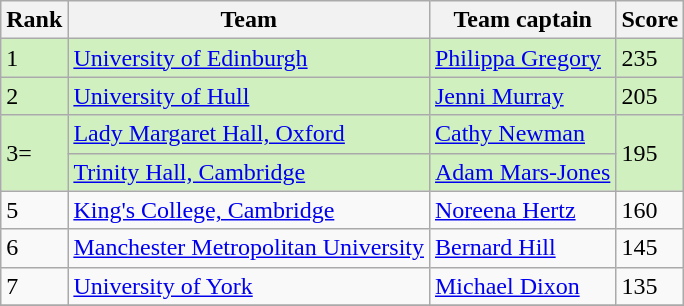<table class="wikitable">
<tr>
<th>Rank</th>
<th>Team</th>
<th>Team captain</th>
<th>Score</th>
</tr>
<tr bgcolor="#D0F0C0">
<td>1</td>
<td><a href='#'>University of Edinburgh</a></td>
<td><a href='#'>Philippa Gregory</a></td>
<td>235</td>
</tr>
<tr bgcolor="#D0F0C0">
<td>2</td>
<td><a href='#'>University of Hull</a></td>
<td><a href='#'>Jenni Murray</a></td>
<td>205</td>
</tr>
<tr bgcolor="#D0F0C0">
<td rowspan=2>3=</td>
<td><a href='#'>Lady Margaret Hall, Oxford</a></td>
<td><a href='#'>Cathy Newman</a></td>
<td rowspan=2>195</td>
</tr>
<tr bgcolor="#D0F0C0">
<td><a href='#'>Trinity Hall, Cambridge</a></td>
<td><a href='#'>Adam Mars-Jones</a></td>
</tr>
<tr>
<td>5</td>
<td><a href='#'>King's College, Cambridge</a></td>
<td><a href='#'>Noreena Hertz</a></td>
<td>160</td>
</tr>
<tr>
<td>6</td>
<td><a href='#'>Manchester Metropolitan University</a></td>
<td><a href='#'>Bernard Hill</a></td>
<td>145</td>
</tr>
<tr>
<td>7</td>
<td><a href='#'>University of York</a></td>
<td><a href='#'>Michael Dixon</a></td>
<td>135</td>
</tr>
<tr>
</tr>
</table>
